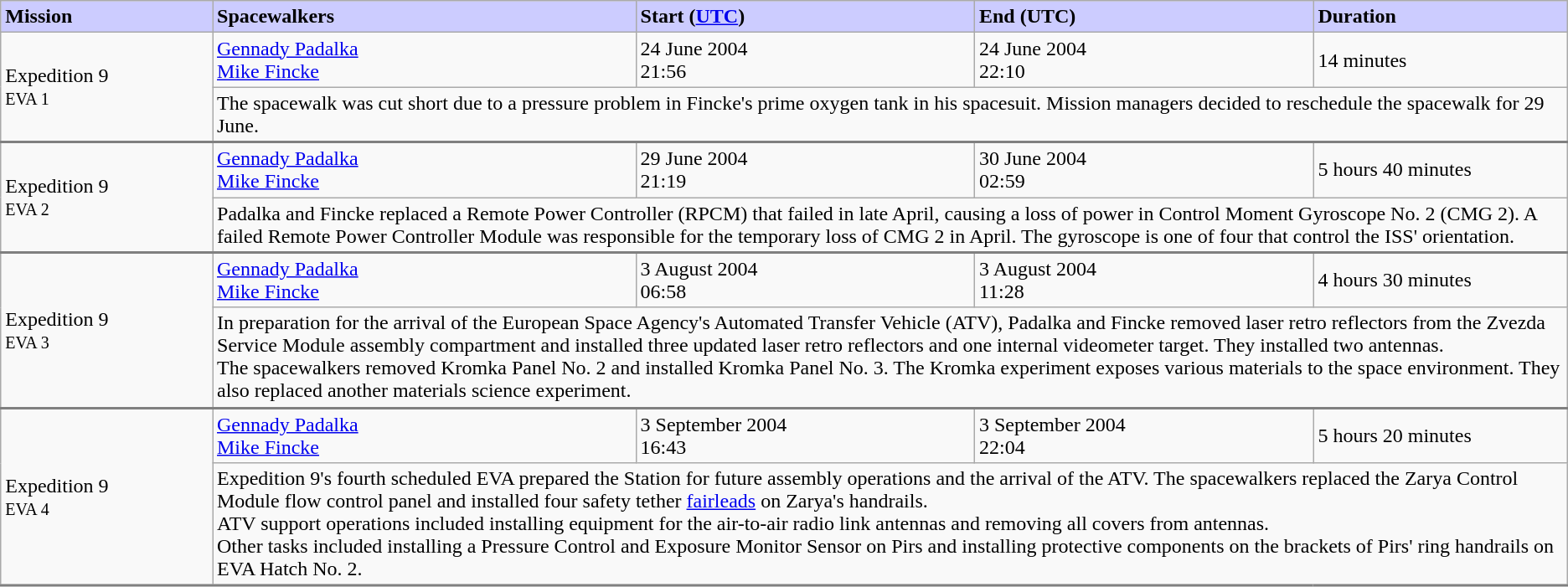<table class="wikitable">
<tr>
<th width="10%" style="background:#ccccff;color:black;text-align:left"><strong>Mission</strong></th>
<th width="20%" style="background:#ccccff;color:black;text-align:left"><strong>Spacewalkers</strong></th>
<th width="16%" style="background:#ccccff;color:black;text-align:left"><strong>Start (<a href='#'>UTC</a>)</strong></th>
<th width="16%" style="background:#ccccff;color:black;text-align:left"><strong>End (UTC)</strong></th>
<th width="12%" style="background:#ccccff;color:black;text-align:left"><strong>Duration</strong></th>
</tr>
<tr>
<td rowspan=2 style="border-bottom:2px solid grey;">Expedition 9<br><small>EVA 1</small><br></td>
<td><a href='#'>Gennady Padalka</a> <br> <a href='#'>Mike Fincke</a></td>
<td>24 June 2004 <br> 21:56</td>
<td>24 June 2004 <br> 22:10</td>
<td>14 minutes</td>
</tr>
<tr>
<td colspan=4 style="border-bottom:2px solid grey;">The spacewalk was cut short due to a pressure problem in Fincke's prime oxygen tank in his spacesuit. Mission managers decided to reschedule the spacewalk for 29 June.</td>
</tr>
<tr>
<td rowspan=2 style="border-bottom:2px solid grey;">Expedition 9<br><small>EVA 2</small><br></td>
<td><a href='#'>Gennady Padalka</a> <br> <a href='#'>Mike Fincke</a></td>
<td>29 June 2004 <br> 21:19</td>
<td>30 June 2004 <br> 02:59</td>
<td>5 hours 40 minutes</td>
</tr>
<tr>
<td colspan=4 style="border-bottom:2px solid grey;">Padalka and Fincke replaced a Remote Power Controller (RPCM) that failed in late April, causing a loss of power in Control Moment Gyroscope No. 2 (CMG 2). A failed Remote Power Controller Module was responsible for the temporary loss of CMG 2 in April. The gyroscope is one of four that control the ISS' orientation.</td>
</tr>
<tr>
<td rowspan=2 style="border-bottom:2px solid grey;">Expedition 9<br><small>EVA 3</small><br></td>
<td><a href='#'>Gennady Padalka</a> <br> <a href='#'>Mike Fincke</a></td>
<td>3 August 2004 <br> 06:58</td>
<td>3 August 2004 <br> 11:28</td>
<td>4 hours 30 minutes</td>
</tr>
<tr>
<td colspan=4 style="border-bottom:2px solid grey;">In preparation for the arrival of the European Space Agency's Automated Transfer Vehicle (ATV), Padalka and Fincke removed laser retro reflectors from the Zvezda Service Module assembly compartment and installed three updated laser retro reflectors and one internal videometer target. They installed two antennas.<br>The spacewalkers removed Kromka Panel No. 2 and installed Kromka Panel No. 3. The Kromka experiment exposes various materials to the space environment. They also replaced another materials science experiment.</td>
</tr>
<tr>
<td rowspan=2 style="border-bottom:2px solid grey;">Expedition 9<br><small>EVA 4</small><br></td>
<td><a href='#'>Gennady Padalka</a> <br> <a href='#'>Mike Fincke</a></td>
<td>3 September 2004 <br> 16:43</td>
<td>3 September 2004 <br> 22:04</td>
<td>5 hours 20 minutes</td>
</tr>
<tr>
<td colspan=4 style="border-bottom:2px solid grey;">Expedition 9's fourth scheduled EVA prepared the Station for future assembly operations and the arrival of the ATV. The spacewalkers replaced the Zarya Control Module flow control panel and installed four safety tether <a href='#'>fairleads</a> on Zarya's handrails.<br>ATV support operations included installing equipment for the air-to-air radio link antennas and removing all covers from antennas.<br>Other tasks included installing a Pressure Control and Exposure Monitor Sensor on Pirs and installing protective components on the brackets of Pirs' ring handrails on EVA Hatch No. 2.</td>
</tr>
</table>
